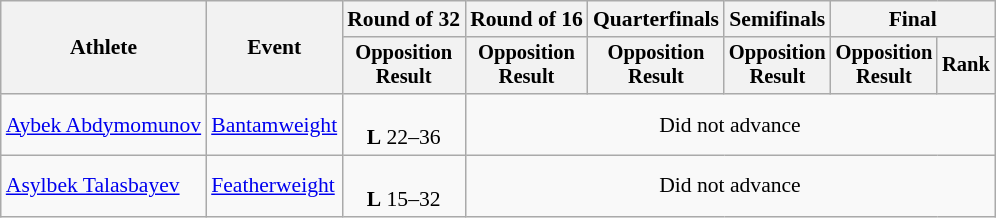<table class="wikitable" style="font-size:90%">
<tr>
<th rowspan="2">Athlete</th>
<th rowspan="2">Event</th>
<th>Round of 32</th>
<th>Round of 16</th>
<th>Quarterfinals</th>
<th>Semifinals</th>
<th colspan=2>Final</th>
</tr>
<tr style="font-size:95%">
<th>Opposition<br>Result</th>
<th>Opposition<br>Result</th>
<th>Opposition<br>Result</th>
<th>Opposition<br>Result</th>
<th>Opposition<br>Result</th>
<th>Rank</th>
</tr>
<tr align=center>
<td align=left><a href='#'>Aybek Abdymomunov</a></td>
<td align=left><a href='#'>Bantamweight</a></td>
<td><br><strong>L</strong> 22–36</td>
<td colspan=5>Did not advance</td>
</tr>
<tr align=center>
<td align=left><a href='#'>Asylbek Talasbayev</a></td>
<td align=left><a href='#'>Featherweight</a></td>
<td><br><strong>L</strong> 15–32</td>
<td colspan=5>Did not advance</td>
</tr>
</table>
